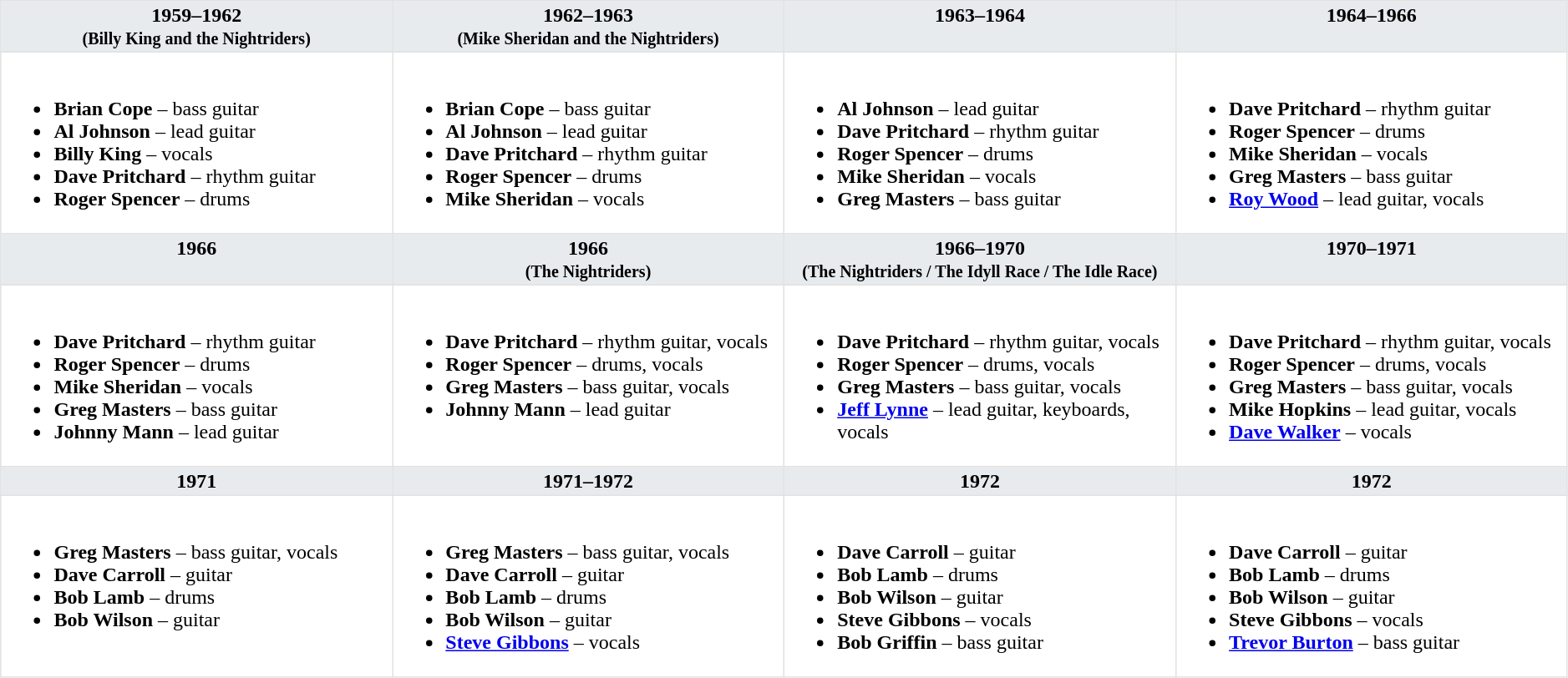<table class="toccolours" border=1 cellpadding=2 cellspacing=0 style="float: width: 375px; margin: 0 0 1em 1em; border-collapse: collapse; border: 1px solid #E2E2E2;" width=99%>
<tr>
<th bgcolor="#E7EBEE" valign=top width=25%>1959–1962<br><small>(Billy King and the Nightriders)</small></th>
<th bgcolor="#E7EBEE" valign=top width=25%>1962–1963<br><small>(Mike Sheridan and the Nightriders)</small></th>
<th bgcolor="#E7EBEE" valign=top width=25%>1963–1964</th>
<th bgcolor="#E7EBEE" valign=top width=25%>1964–1966</th>
</tr>
<tr>
<td valign=top><br><ul><li><strong>Brian Cope</strong> – bass guitar</li><li><strong>Al Johnson</strong> – lead guitar</li><li><strong>Billy King</strong> – vocals</li><li><strong>Dave Pritchard</strong> – rhythm guitar</li><li><strong>Roger Spencer</strong> – drums</li></ul></td>
<td valign=top><br><ul><li><strong>Brian Cope</strong> – bass guitar</li><li><strong>Al Johnson</strong> – lead guitar</li><li><strong>Dave Pritchard</strong> – rhythm guitar</li><li><strong>Roger Spencer</strong> – drums</li><li><strong>Mike Sheridan</strong> – vocals</li></ul></td>
<td valign=top><br><ul><li><strong>Al Johnson</strong> – lead guitar</li><li><strong>Dave Pritchard</strong> – rhythm guitar</li><li><strong>Roger Spencer</strong> – drums</li><li><strong>Mike Sheridan</strong> – vocals</li><li><strong>Greg Masters</strong> – bass guitar</li></ul></td>
<td valign=top><br><ul><li><strong>Dave Pritchard</strong> – rhythm guitar</li><li><strong>Roger Spencer</strong> – drums</li><li><strong>Mike Sheridan</strong> – vocals</li><li><strong>Greg Masters</strong> – bass guitar</li><li><strong><a href='#'>Roy Wood</a></strong> – lead guitar, vocals</li></ul></td>
</tr>
<tr>
<th bgcolor="#E7EBEE" valign=top width=25%>1966</th>
<th bgcolor="#E7EBEE" valign=top width=25%>1966<br><small>(The Nightriders)</small></th>
<th bgcolor="#E7EBEE" valign=top width=25%>1966–1970<br><small>(The Nightriders / The Idyll Race / The Idle Race)</small></th>
<th bgcolor="#E7EBEE" valign=top width=25%>1970–1971</th>
</tr>
<tr>
<td valign=top><br><ul><li><strong>Dave Pritchard</strong> – rhythm guitar</li><li><strong>Roger Spencer</strong> – drums</li><li><strong>Mike Sheridan</strong> – vocals</li><li><strong>Greg Masters</strong> – bass guitar</li><li><strong>Johnny Mann</strong> – lead guitar</li></ul></td>
<td valign=top><br><ul><li><strong>Dave Pritchard</strong> – rhythm guitar, vocals</li><li><strong>Roger Spencer</strong> – drums, vocals</li><li><strong>Greg Masters</strong> – bass guitar, vocals</li><li><strong>Johnny Mann</strong> – lead guitar</li></ul></td>
<td valign=top><br><ul><li><strong>Dave Pritchard</strong> – rhythm guitar, vocals</li><li><strong>Roger Spencer</strong> – drums, vocals</li><li><strong>Greg Masters</strong> – bass guitar, vocals</li><li><strong><a href='#'>Jeff Lynne</a></strong> – lead guitar, keyboards, vocals</li></ul></td>
<td valign=top><br><ul><li><strong>Dave Pritchard</strong> – rhythm guitar, vocals</li><li><strong>Roger Spencer</strong> – drums, vocals</li><li><strong>Greg Masters</strong> – bass guitar, vocals</li><li><strong>Mike Hopkins</strong> – lead guitar, vocals</li><li><strong><a href='#'>Dave Walker</a></strong> – vocals</li></ul></td>
</tr>
<tr>
<th bgcolor="#E7EBEE" valign=top width=25%>1971</th>
<th bgcolor="#E7EBEE" valign=top width=25%>1971–1972</th>
<th bgcolor="#E7EBEE" valign=top width=25%>1972</th>
<th bgcolor="#E7EBEE" valign=top width=25%>1972</th>
</tr>
<tr>
<td valign=top><br><ul><li><strong>Greg Masters</strong> – bass guitar, vocals</li><li><strong>Dave Carroll</strong> – guitar</li><li><strong>Bob Lamb</strong> – drums</li><li><strong>Bob Wilson</strong> – guitar</li></ul></td>
<td valign=top><br><ul><li><strong>Greg Masters</strong> – bass guitar, vocals</li><li><strong>Dave Carroll</strong> – guitar</li><li><strong>Bob Lamb</strong> – drums</li><li><strong>Bob Wilson</strong> – guitar</li><li><strong><a href='#'>Steve Gibbons</a></strong> – vocals</li></ul></td>
<td valign=top><br><ul><li><strong>Dave Carroll</strong> – guitar</li><li><strong>Bob Lamb</strong> – drums</li><li><strong>Bob Wilson</strong> – guitar</li><li><strong>Steve Gibbons</strong> – vocals</li><li><strong>Bob Griffin</strong> – bass guitar</li></ul></td>
<td valign=top><br><ul><li><strong>Dave Carroll</strong> – guitar</li><li><strong>Bob Lamb</strong> – drums</li><li><strong>Bob Wilson</strong> – guitar</li><li><strong>Steve Gibbons</strong> – vocals</li><li><strong><a href='#'>Trevor Burton</a></strong> – bass guitar</li></ul></td>
</tr>
</table>
